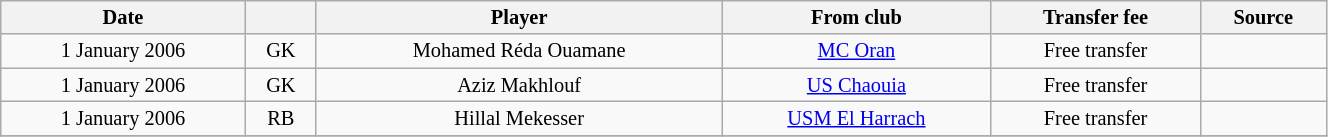<table class="wikitable sortable" style="width:70%; text-align:center; font-size:85%; text-align:centre;">
<tr>
<th>Date</th>
<th></th>
<th>Player</th>
<th>From club</th>
<th>Transfer fee</th>
<th>Source</th>
</tr>
<tr>
<td>1 January 2006</td>
<td>GK</td>
<td> Mohamed Réda Ouamane</td>
<td><a href='#'>MC Oran</a></td>
<td>Free transfer</td>
<td></td>
</tr>
<tr>
<td>1 January 2006</td>
<td>GK</td>
<td> Aziz Makhlouf</td>
<td><a href='#'>US Chaouia</a></td>
<td>Free transfer</td>
<td></td>
</tr>
<tr>
<td>1 January 2006</td>
<td>RB</td>
<td> Hillal Mekesser</td>
<td><a href='#'>USM El Harrach</a></td>
<td>Free transfer</td>
<td></td>
</tr>
<tr>
</tr>
</table>
